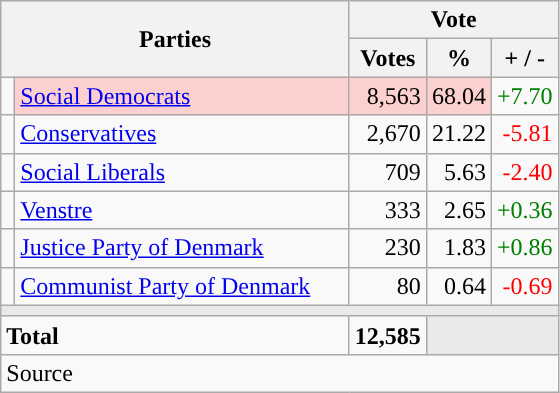<table class="wikitable" style="text-align:right;">
<tr>
<th style="text-align:centre;" rowspan="2" colspan="2" width="225">Parties</th>
<th colspan="3">Vote</th>
</tr>
<tr>
<th width="15">Votes</th>
<th width="15">%</th>
<th width="15">+ / -</th>
</tr>
<tr>
<td width="2" style="color:inherit;background:"></td>
<td bgcolor=#fbd0ce  align="left"><a href='#'>Social Democrats</a></td>
<td bgcolor=#fbd0ce>8,563</td>
<td bgcolor=#fbd0ce>68.04</td>
<td style=color:green;>+7.70</td>
</tr>
<tr>
<td width="2" style="color:inherit;background:"></td>
<td align="left"><a href='#'>Conservatives</a></td>
<td>2,670</td>
<td>21.22</td>
<td style=color:red;>-5.81</td>
</tr>
<tr>
<td width="2" style="color:inherit;background:"></td>
<td align="left"><a href='#'>Social Liberals</a></td>
<td>709</td>
<td>5.63</td>
<td style=color:red;>-2.40</td>
</tr>
<tr>
<td width="2" style="color:inherit;background:"></td>
<td align="left"><a href='#'>Venstre</a></td>
<td>333</td>
<td>2.65</td>
<td style=color:green;>+0.36</td>
</tr>
<tr>
<td width="2" style="color:inherit;background:"></td>
<td align="left"><a href='#'>Justice Party of Denmark</a></td>
<td>230</td>
<td>1.83</td>
<td style=color:green;>+0.86</td>
</tr>
<tr>
<td width="2" style="color:inherit;background:"></td>
<td align="left"><a href='#'>Communist Party of Denmark</a></td>
<td>80</td>
<td>0.64</td>
<td style=color:red;>-0.69</td>
</tr>
<tr>
<td colspan="7" bgcolor="#E9E9E9"></td>
</tr>
<tr>
<td align="left" colspan="2"><strong>Total</strong></td>
<td><strong>12,585</strong></td>
<td bgcolor="#E9E9E9" colspan="2"></td>
</tr>
<tr>
<td align="left" colspan="6">Source</td>
</tr>
</table>
